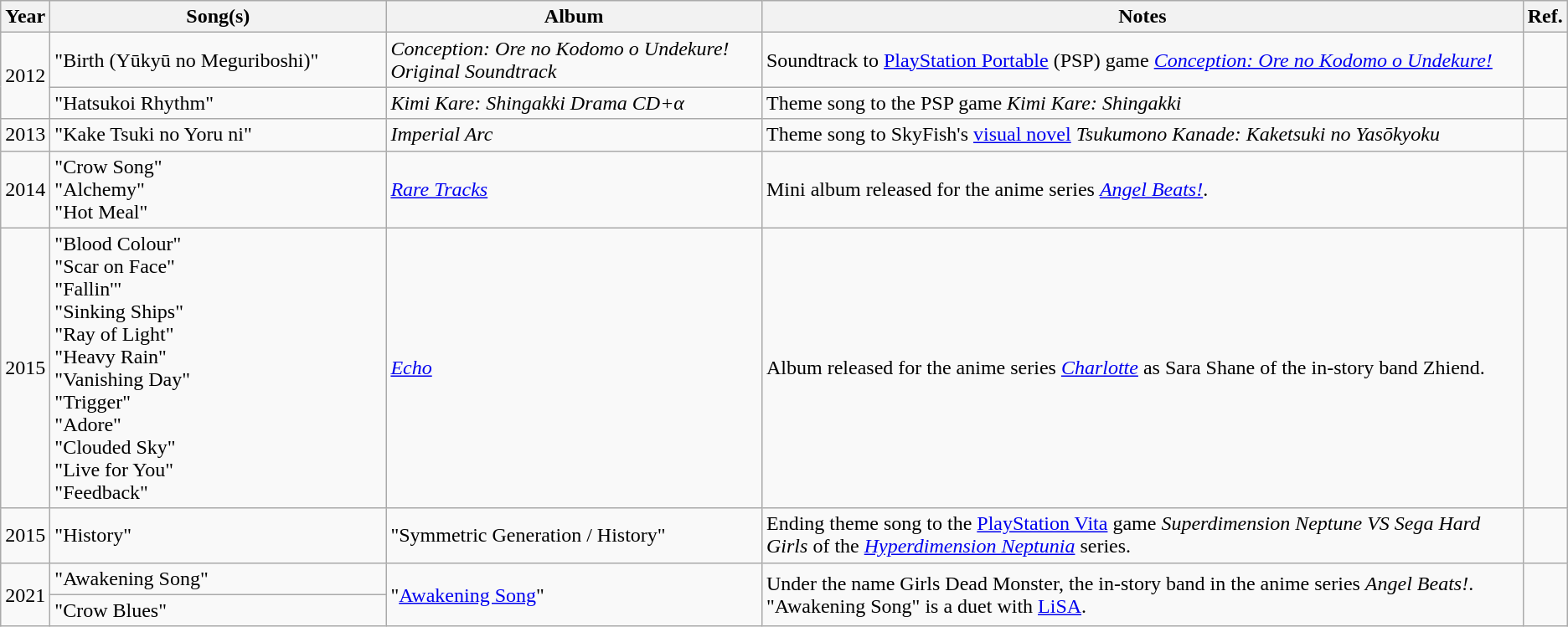<table class="wikitable" border="1">
<tr>
<th rowspan="1">Year</th>
<th rowspan="1" width="260">Song(s)</th>
<th rowspan="1">Album</th>
<th rowspan="1">Notes</th>
<th rowspan="1">Ref.</th>
</tr>
<tr>
<td rowspan="2">2012</td>
<td>"Birth (Yūkyū no Meguriboshi)"</td>
<td><em>Conception: Ore no Kodomo o Undekure! Original Soundtrack</em></td>
<td>Soundtrack to <a href='#'>PlayStation Portable</a> (PSP) game <em><a href='#'>Conception: Ore no Kodomo o Undekure!</a></em></td>
<td></td>
</tr>
<tr>
<td>"Hatsukoi Rhythm"</td>
<td><em>Kimi Kare: Shingakki Drama CD+α</em></td>
<td>Theme song to the PSP game <em>Kimi Kare: Shingakki</em></td>
<td></td>
</tr>
<tr>
<td>2013</td>
<td>"Kake Tsuki no Yoru ni"</td>
<td><em>Imperial Arc</em></td>
<td>Theme song to SkyFish's <a href='#'>visual novel</a> <em>Tsukumono Kanade: Kaketsuki no Yasōkyoku</em></td>
<td></td>
</tr>
<tr>
<td>2014</td>
<td>"Crow Song"<br>"Alchemy"<br>"Hot Meal"</td>
<td><em><a href='#'>Rare Tracks</a></em></td>
<td>Mini album released for the anime series <em><a href='#'>Angel Beats!</a></em>.</td>
<td></td>
</tr>
<tr>
<td>2015</td>
<td>"Blood Colour"<br>"Scar on Face"<br>"Fallin'"<br>"Sinking Ships"<br>"Ray of Light"<br>"Heavy Rain"<br>"Vanishing Day"<br>"Trigger"<br>"Adore"<br>"Clouded Sky"<br>"Live for You"<br>"Feedback"</td>
<td><em><a href='#'>Echo</a></em></td>
<td>Album released for the anime series <em><a href='#'>Charlotte</a></em> as Sara Shane of the in-story band Zhiend.</td>
<td></td>
</tr>
<tr>
<td>2015</td>
<td>"History"</td>
<td>"Symmetric Generation / History"</td>
<td>Ending theme song to the <a href='#'>PlayStation Vita</a> game <em>Superdimension Neptune VS Sega Hard Girls</em> of the <em><a href='#'>Hyperdimension Neptunia</a></em> series.</td>
<td></td>
</tr>
<tr>
<td rowspan="2">2021</td>
<td>"Awakening Song"</td>
<td rowspan="2">"<a href='#'>Awakening Song</a>"</td>
<td rowspan="2">Under the name Girls Dead Monster, the in-story band in the anime series <em>Angel Beats!</em>. "Awakening Song" is a duet with <a href='#'>LiSA</a>.</td>
<td rowspan="2"></td>
</tr>
<tr>
<td>"Crow Blues"</td>
</tr>
</table>
